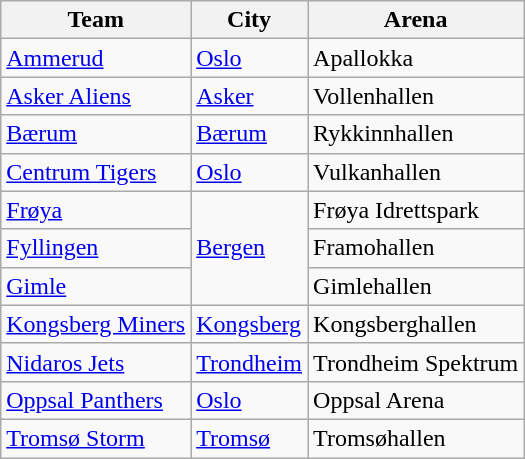<table class="wikitable sortable">
<tr>
<th>Team</th>
<th>City</th>
<th>Arena</th>
</tr>
<tr>
<td><a href='#'>Ammerud</a></td>
<td><a href='#'>Oslo</a></td>
<td>Apallokka</td>
</tr>
<tr>
<td><a href='#'>Asker Aliens</a></td>
<td><a href='#'>Asker</a></td>
<td>Vollenhallen</td>
</tr>
<tr>
<td><a href='#'>Bærum</a></td>
<td><a href='#'>Bærum</a></td>
<td>Rykkinnhallen</td>
</tr>
<tr>
<td><a href='#'>Centrum Tigers</a></td>
<td><a href='#'>Oslo</a></td>
<td>Vulkanhallen</td>
</tr>
<tr>
<td><a href='#'>Frøya</a></td>
<td rowspan=3><a href='#'>Bergen</a></td>
<td>Frøya Idrettspark</td>
</tr>
<tr>
<td><a href='#'>Fyllingen</a></td>
<td>Framohallen</td>
</tr>
<tr>
<td><a href='#'>Gimle</a></td>
<td>Gimlehallen</td>
</tr>
<tr>
<td><a href='#'>Kongsberg Miners</a></td>
<td><a href='#'>Kongsberg</a></td>
<td>Kongsberghallen</td>
</tr>
<tr>
<td><a href='#'>Nidaros Jets</a></td>
<td><a href='#'>Trondheim</a></td>
<td>Trondheim Spektrum</td>
</tr>
<tr>
<td><a href='#'>Oppsal Panthers</a></td>
<td><a href='#'>Oslo</a></td>
<td>Oppsal Arena</td>
</tr>
<tr>
<td><a href='#'>Tromsø Storm</a></td>
<td><a href='#'>Tromsø</a></td>
<td>Tromsøhallen</td>
</tr>
</table>
